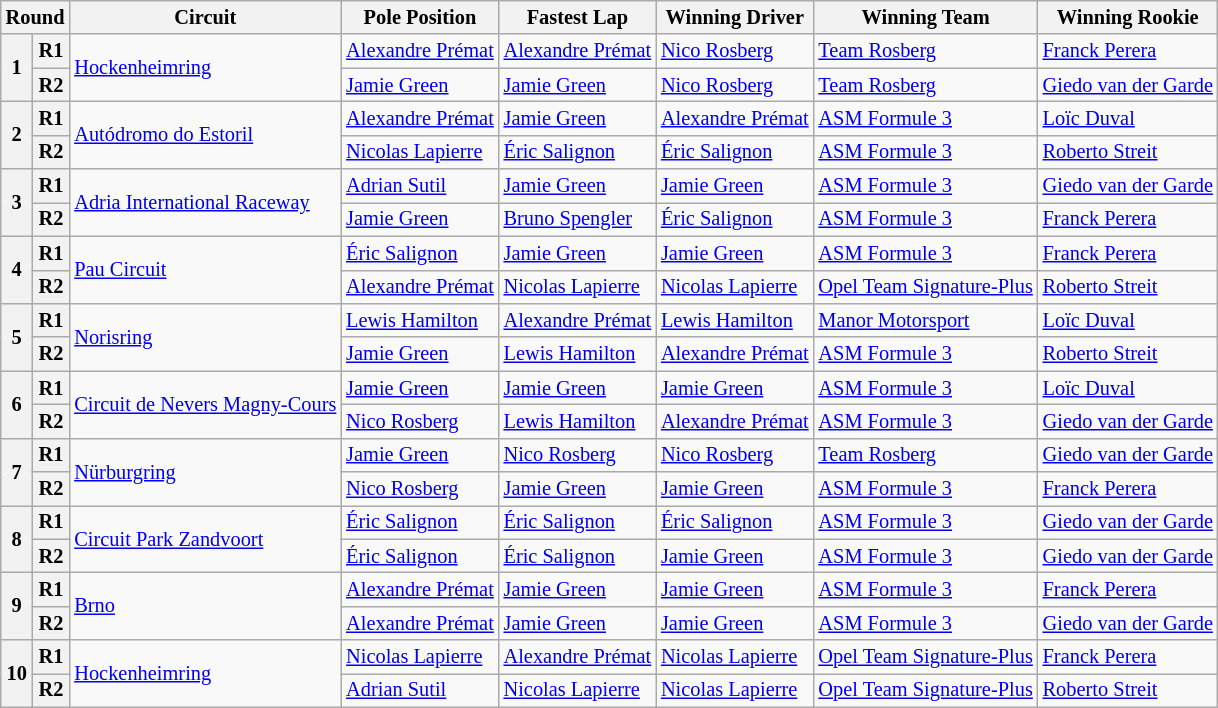<table class="wikitable" style="font-size: 85%">
<tr>
<th colspan=2>Round</th>
<th>Circuit</th>
<th>Pole Position</th>
<th>Fastest Lap</th>
<th>Winning Driver</th>
<th>Winning Team</th>
<th>Winning Rookie</th>
</tr>
<tr>
<th rowspan=2>1</th>
<th>R1</th>
<td rowspan=2> <a href='#'>Hockenheimring</a></td>
<td nowrap> <a href='#'>Alexandre Prémat</a></td>
<td nowrap> <a href='#'>Alexandre Prémat</a></td>
<td> <a href='#'>Nico Rosberg</a></td>
<td> <a href='#'>Team Rosberg</a></td>
<td> <a href='#'>Franck Perera</a></td>
</tr>
<tr>
<th>R2</th>
<td> <a href='#'>Jamie Green</a></td>
<td> <a href='#'>Jamie Green</a></td>
<td> <a href='#'>Nico Rosberg</a></td>
<td> <a href='#'>Team Rosberg</a></td>
<td nowrap> <a href='#'>Giedo van der Garde</a></td>
</tr>
<tr>
<th rowspan=2>2</th>
<th>R1</th>
<td rowspan=2> <a href='#'>Autódromo do Estoril</a></td>
<td> <a href='#'>Alexandre Prémat</a></td>
<td> <a href='#'>Jamie Green</a></td>
<td nowrap> <a href='#'>Alexandre Prémat</a></td>
<td> <a href='#'>ASM Formule 3</a></td>
<td> <a href='#'>Loïc Duval</a></td>
</tr>
<tr>
<th>R2</th>
<td> <a href='#'>Nicolas Lapierre</a></td>
<td> <a href='#'>Éric Salignon</a></td>
<td> <a href='#'>Éric Salignon</a></td>
<td> <a href='#'>ASM Formule 3</a></td>
<td> <a href='#'>Roberto Streit</a></td>
</tr>
<tr>
<th rowspan=2>3</th>
<th>R1</th>
<td rowspan=2> <a href='#'>Adria International Raceway</a></td>
<td> <a href='#'>Adrian Sutil</a></td>
<td> <a href='#'>Jamie Green</a></td>
<td> <a href='#'>Jamie Green</a></td>
<td> <a href='#'>ASM Formule 3</a></td>
<td> <a href='#'>Giedo van der Garde</a></td>
</tr>
<tr>
<th>R2</th>
<td> <a href='#'>Jamie Green</a></td>
<td> <a href='#'>Bruno Spengler</a></td>
<td> <a href='#'>Éric Salignon</a></td>
<td> <a href='#'>ASM Formule 3</a></td>
<td> <a href='#'>Franck Perera</a></td>
</tr>
<tr>
<th rowspan=2>4</th>
<th>R1</th>
<td rowspan=2> <a href='#'>Pau Circuit</a></td>
<td> <a href='#'>Éric Salignon</a></td>
<td> <a href='#'>Jamie Green</a></td>
<td> <a href='#'>Jamie Green</a></td>
<td> <a href='#'>ASM Formule 3</a></td>
<td> <a href='#'>Franck Perera</a></td>
</tr>
<tr>
<th>R2</th>
<td> <a href='#'>Alexandre Prémat</a></td>
<td> <a href='#'>Nicolas Lapierre</a></td>
<td> <a href='#'>Nicolas Lapierre</a></td>
<td nowrap> <a href='#'>Opel Team Signature-Plus</a></td>
<td> <a href='#'>Roberto Streit</a></td>
</tr>
<tr>
<th rowspan=2>5</th>
<th>R1</th>
<td rowspan=2> <a href='#'>Norisring</a></td>
<td> <a href='#'>Lewis Hamilton</a></td>
<td> <a href='#'>Alexandre Prémat</a></td>
<td> <a href='#'>Lewis Hamilton</a></td>
<td> <a href='#'>Manor Motorsport</a></td>
<td> <a href='#'>Loïc Duval</a></td>
</tr>
<tr>
<th>R2</th>
<td> <a href='#'>Jamie Green</a></td>
<td> <a href='#'>Lewis Hamilton</a></td>
<td> <a href='#'>Alexandre Prémat</a></td>
<td> <a href='#'>ASM Formule 3</a></td>
<td> <a href='#'>Roberto Streit</a></td>
</tr>
<tr>
<th rowspan=2>6</th>
<th>R1</th>
<td rowspan=2 nowrap> <a href='#'>Circuit de Nevers Magny-Cours</a></td>
<td> <a href='#'>Jamie Green</a></td>
<td> <a href='#'>Jamie Green</a></td>
<td> <a href='#'>Jamie Green</a></td>
<td> <a href='#'>ASM Formule 3</a></td>
<td> <a href='#'>Loïc Duval</a></td>
</tr>
<tr>
<th>R2</th>
<td> <a href='#'>Nico Rosberg</a></td>
<td> <a href='#'>Lewis Hamilton</a></td>
<td> <a href='#'>Alexandre Prémat</a></td>
<td> <a href='#'>ASM Formule 3</a></td>
<td> <a href='#'>Giedo van der Garde</a></td>
</tr>
<tr>
<th rowspan=2>7</th>
<th>R1</th>
<td rowspan=2> <a href='#'>Nürburgring</a></td>
<td> <a href='#'>Jamie Green</a></td>
<td> <a href='#'>Nico Rosberg</a></td>
<td> <a href='#'>Nico Rosberg</a></td>
<td> <a href='#'>Team Rosberg</a></td>
<td> <a href='#'>Giedo van der Garde</a></td>
</tr>
<tr>
<th>R2</th>
<td> <a href='#'>Nico Rosberg</a></td>
<td> <a href='#'>Jamie Green</a></td>
<td> <a href='#'>Jamie Green</a></td>
<td> <a href='#'>ASM Formule 3</a></td>
<td> <a href='#'>Franck Perera</a></td>
</tr>
<tr>
<th rowspan=2>8</th>
<th>R1</th>
<td rowspan=2> <a href='#'>Circuit Park Zandvoort</a></td>
<td> <a href='#'>Éric Salignon</a></td>
<td> <a href='#'>Éric Salignon</a></td>
<td> <a href='#'>Éric Salignon</a></td>
<td> <a href='#'>ASM Formule 3</a></td>
<td> <a href='#'>Giedo van der Garde</a></td>
</tr>
<tr>
<th>R2</th>
<td> <a href='#'>Éric Salignon</a></td>
<td> <a href='#'>Éric Salignon</a></td>
<td> <a href='#'>Jamie Green</a></td>
<td> <a href='#'>ASM Formule 3</a></td>
<td> <a href='#'>Giedo van der Garde</a></td>
</tr>
<tr>
<th rowspan=2>9</th>
<th>R1</th>
<td rowspan=2> <a href='#'>Brno</a></td>
<td> <a href='#'>Alexandre Prémat</a></td>
<td> <a href='#'>Jamie Green</a></td>
<td> <a href='#'>Jamie Green</a></td>
<td> <a href='#'>ASM Formule 3</a></td>
<td> <a href='#'>Franck Perera</a></td>
</tr>
<tr>
<th>R2</th>
<td> <a href='#'>Alexandre Prémat</a></td>
<td> <a href='#'>Jamie Green</a></td>
<td> <a href='#'>Jamie Green</a></td>
<td> <a href='#'>ASM Formule 3</a></td>
<td> <a href='#'>Giedo van der Garde</a></td>
</tr>
<tr>
<th rowspan=2>10</th>
<th>R1</th>
<td rowspan=2> <a href='#'>Hockenheimring</a></td>
<td> <a href='#'>Nicolas Lapierre</a></td>
<td> <a href='#'>Alexandre Prémat</a></td>
<td> <a href='#'>Nicolas Lapierre</a></td>
<td> <a href='#'>Opel Team Signature-Plus</a></td>
<td> <a href='#'>Franck Perera</a></td>
</tr>
<tr>
<th>R2</th>
<td> <a href='#'>Adrian Sutil</a></td>
<td> <a href='#'>Nicolas Lapierre</a></td>
<td> <a href='#'>Nicolas Lapierre</a></td>
<td> <a href='#'>Opel Team Signature-Plus</a></td>
<td> <a href='#'>Roberto Streit</a></td>
</tr>
</table>
